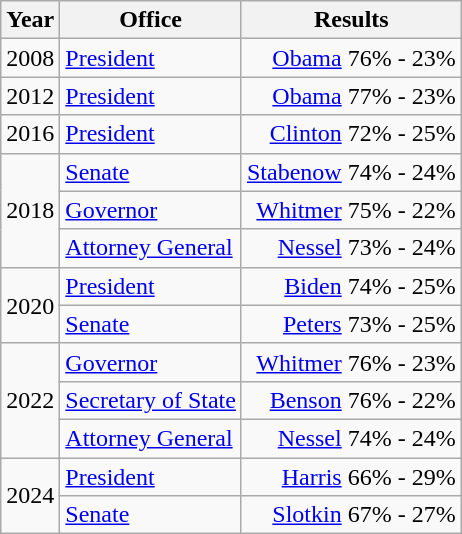<table class=wikitable>
<tr>
<th>Year</th>
<th>Office</th>
<th>Results</th>
</tr>
<tr>
<td>2008</td>
<td><a href='#'>President</a></td>
<td align="right" ><a href='#'>Obama</a> 76% - 23%</td>
</tr>
<tr>
<td>2012</td>
<td><a href='#'>President</a></td>
<td align="right" ><a href='#'>Obama</a> 77% - 23%</td>
</tr>
<tr>
<td>2016</td>
<td><a href='#'>President</a></td>
<td align="right" ><a href='#'>Clinton</a> 72% - 25%</td>
</tr>
<tr>
<td rowspan=3>2018</td>
<td><a href='#'>Senate</a></td>
<td align="right" ><a href='#'>Stabenow</a> 74% - 24%</td>
</tr>
<tr>
<td><a href='#'>Governor</a></td>
<td align="right" ><a href='#'>Whitmer</a> 75% - 22%</td>
</tr>
<tr>
<td><a href='#'>Attorney General</a></td>
<td align="right" ><a href='#'>Nessel</a> 73% - 24%</td>
</tr>
<tr>
<td rowspan=2>2020</td>
<td><a href='#'>President</a></td>
<td align="right" ><a href='#'>Biden</a> 74% - 25%</td>
</tr>
<tr>
<td><a href='#'>Senate</a></td>
<td align="right" ><a href='#'>Peters</a> 73% - 25%</td>
</tr>
<tr>
<td rowspan=3>2022</td>
<td><a href='#'>Governor</a></td>
<td align="right" ><a href='#'>Whitmer</a> 76% - 23%</td>
</tr>
<tr>
<td><a href='#'>Secretary of State</a></td>
<td align="right" ><a href='#'>Benson</a> 76% - 22%</td>
</tr>
<tr>
<td><a href='#'>Attorney General</a></td>
<td align="right" ><a href='#'>Nessel</a> 74% - 24%</td>
</tr>
<tr>
<td rowspan=2>2024</td>
<td><a href='#'>President</a></td>
<td align="right" ><a href='#'>Harris</a> 66% - 29%</td>
</tr>
<tr>
<td><a href='#'>Senate</a></td>
<td align="right" ><a href='#'>Slotkin</a> 67% - 27%</td>
</tr>
</table>
